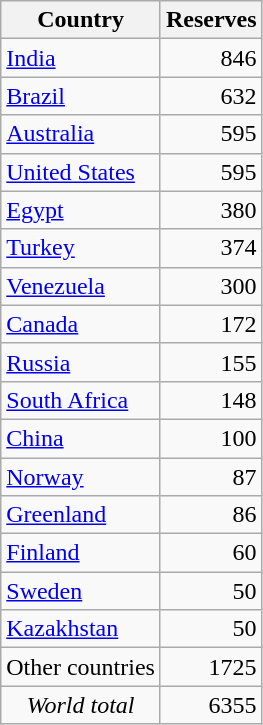<table class="wikitable sortable collapsible" cellpadding="3" rules="all" style="background:#f9f9f9; border:1px #aaa solid">
<tr>
<th>Country</th>
<th data-sort-type="number">Reserves</th>
</tr>
<tr>
<td><a href='#'>India</a></td>
<td align="right">846</td>
</tr>
<tr>
<td><a href='#'>Brazil</a></td>
<td align="right">632</td>
</tr>
<tr>
<td><a href='#'>Australia</a></td>
<td align="right">595</td>
</tr>
<tr>
<td><a href='#'>United States</a></td>
<td align="right">595</td>
</tr>
<tr>
<td><a href='#'>Egypt</a></td>
<td align="right">380</td>
</tr>
<tr>
<td><a href='#'>Turkey</a></td>
<td align="right">374</td>
</tr>
<tr>
<td><a href='#'>Venezuela</a></td>
<td align="right">300</td>
</tr>
<tr>
<td><a href='#'>Canada</a></td>
<td align="right">172</td>
</tr>
<tr>
<td><a href='#'>Russia</a></td>
<td align="right">155</td>
</tr>
<tr>
<td><a href='#'>South Africa</a></td>
<td align="right">148</td>
</tr>
<tr>
<td><a href='#'>China</a></td>
<td align="right">100</td>
</tr>
<tr>
<td><a href='#'>Norway</a></td>
<td align="right">87</td>
</tr>
<tr>
<td><a href='#'>Greenland</a></td>
<td align="right">86</td>
</tr>
<tr>
<td><a href='#'>Finland</a></td>
<td align="right">60</td>
</tr>
<tr>
<td><a href='#'>Sweden</a></td>
<td align="right">50</td>
</tr>
<tr>
<td><a href='#'>Kazakhstan</a></td>
<td align="right">50</td>
</tr>
<tr>
<td>Other countries</td>
<td align="right">1725</td>
</tr>
<tr>
<td align="center"><em>World total</em></td>
<td align="right">6355</td>
</tr>
</table>
